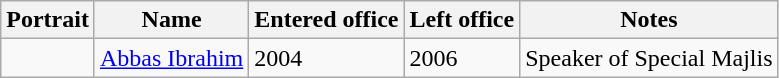<table class="wikitable">
<tr>
<th>Portrait</th>
<th>Name</th>
<th>Entered office</th>
<th>Left office</th>
<th>Notes</th>
</tr>
<tr>
<td></td>
<td><a href='#'>Abbas Ibrahim</a></td>
<td>2004</td>
<td>2006</td>
<td>Speaker of Special Majlis</td>
</tr>
</table>
